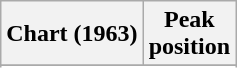<table class="wikitable sortable plainrowheaders" style="text-align:center">
<tr>
<th scope="col">Chart (1963)</th>
<th scope="col">Peak<br>position</th>
</tr>
<tr>
</tr>
<tr>
</tr>
<tr>
</tr>
<tr>
</tr>
<tr>
</tr>
</table>
